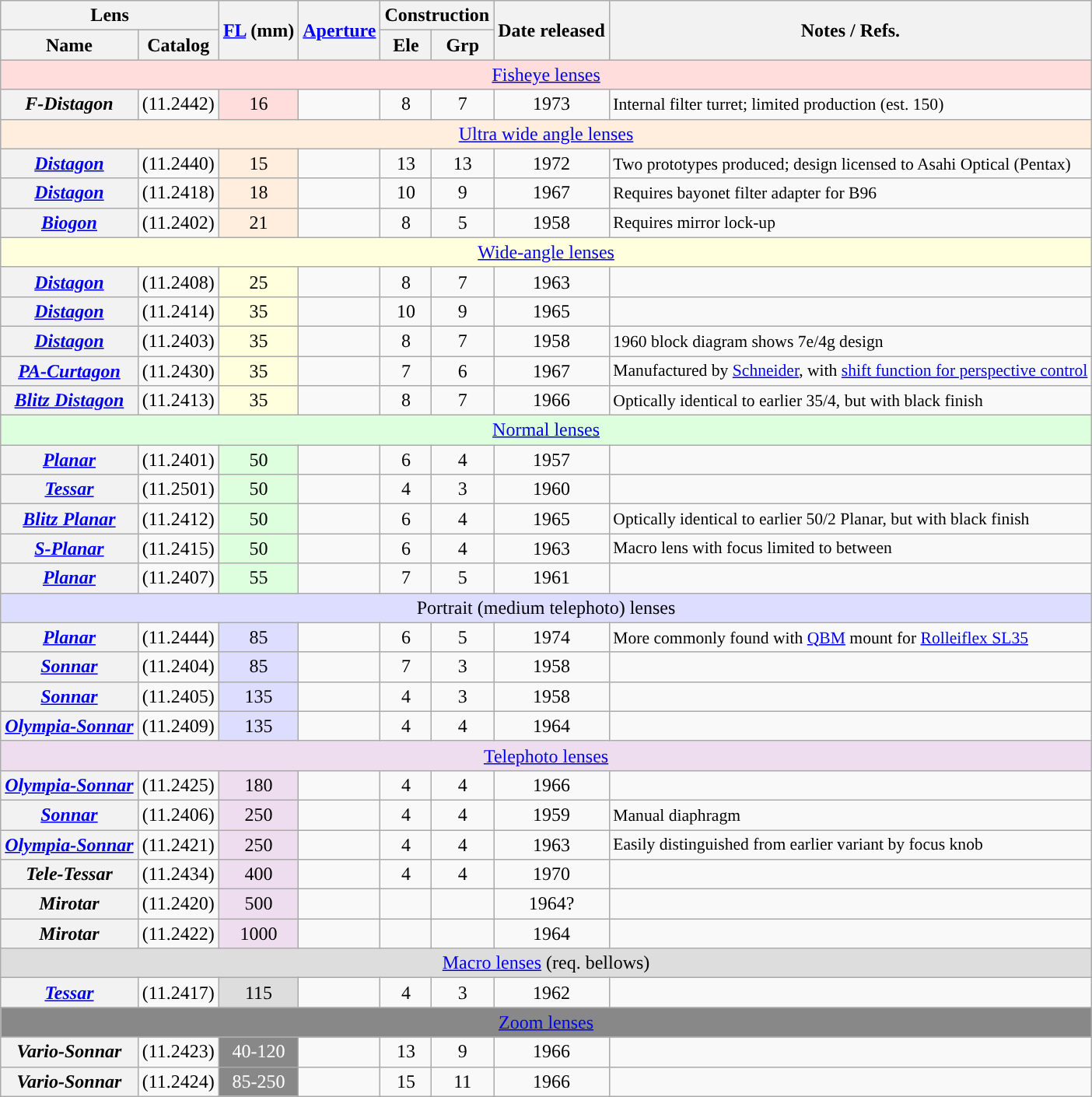<table class="wikitable sortable mw-collapsible" style="font-size:100%;text-align:center;">
<tr>
<th colspan=2>Lens</th>
<th rowspan=2><a href='#'>FL</a> (mm)</th>
<th rowspan=2><a href='#'>Aperture</a></th>
<th colspan=2>Construction</th>
<th rowspan=2>Date released</th>
<th rowspan=2 class="unsortable">Notes / Refs.</th>
</tr>
<tr>
<th>Name</th>
<th>Catalog</th>
<th>Ele</th>
<th>Grp</th>
</tr>
<tr>
<td colspan=8 style="background:#fdd;" data-sort-value="zzza"><a href='#'>Fisheye lenses</a></td>
</tr>
<tr>
<th><em>F-Distagon</em></th>
<td>(11.2442)</td>
<td style="background:#fdd;">16</td>
<td></td>
<td>8</td>
<td>7</td>
<td>1973</td>
<td style="text-align:left;font-size:90%;">Internal filter turret; limited production (est. 150)</td>
</tr>
<tr>
<td colspan=8 style="background:#fed;" data-sort-value="zzzb"><a href='#'>Ultra wide angle lenses</a></td>
</tr>
<tr>
<th><a href='#'><em>Distagon</em></a></th>
<td>(11.2440)</td>
<td style="background:#fed;">15</td>
<td></td>
<td>13</td>
<td>13</td>
<td>1972</td>
<td style="text-align:left;font-size:90%;">Two prototypes produced; design licensed to Asahi Optical (Pentax)</td>
</tr>
<tr>
<th><a href='#'><em>Distagon</em></a></th>
<td>(11.2418)</td>
<td style="background:#fed;">18</td>
<td></td>
<td>10</td>
<td>9</td>
<td>1967</td>
<td style="text-align:left;font-size:90%;">Requires bayonet filter adapter for B96</td>
</tr>
<tr>
<th><a href='#'><em>Biogon</em></a></th>
<td>(11.2402)</td>
<td style="background:#fed;">21</td>
<td></td>
<td>8</td>
<td>5</td>
<td>1958</td>
<td style="text-align:left;font-size:90%;">Requires mirror lock-up</td>
</tr>
<tr>
<td colspan=8 style="background:#ffd;" data-sort-value="zzzc"><a href='#'>Wide-angle lenses</a></td>
</tr>
<tr>
<th><a href='#'><em>Distagon</em></a></th>
<td>(11.2408)</td>
<td style="background:#ffd;">25</td>
<td></td>
<td>8</td>
<td>7</td>
<td>1963</td>
<td></td>
</tr>
<tr>
<th><a href='#'><em>Distagon</em></a></th>
<td>(11.2414)</td>
<td style="background:#ffd;">35</td>
<td></td>
<td>10</td>
<td>9</td>
<td>1965</td>
<td></td>
</tr>
<tr>
<th><a href='#'><em>Distagon</em></a></th>
<td>(11.2403)</td>
<td style="background:#ffd;">35</td>
<td></td>
<td>8</td>
<td>7</td>
<td>1958</td>
<td style="text-align:left;font-size:90%;">1960 block diagram shows 7e/4g design</td>
</tr>
<tr>
<th><a href='#'><em>PA-Curtagon</em></a></th>
<td>(11.2430)</td>
<td style="background:#ffd;">35</td>
<td></td>
<td>7</td>
<td>6</td>
<td>1967</td>
<td style="text-align:left;font-size:90%;">Manufactured by <a href='#'>Schneider</a>, with <a href='#'>shift function for perspective control</a></td>
</tr>
<tr>
<th><a href='#'><em>Blitz Distagon</em></a></th>
<td>(11.2413)</td>
<td style="background:#ffd;">35</td>
<td></td>
<td>8</td>
<td>7</td>
<td>1966</td>
<td style="text-align:left;font-size:90%;">Optically identical to earlier 35/4, but with black finish</td>
</tr>
<tr>
<td colspan=8 style="background:#dfd;" data-sort-value="zzzd"><a href='#'>Normal lenses</a></td>
</tr>
<tr>
<th><a href='#'><em>Planar</em></a></th>
<td>(11.2401)</td>
<td style="background:#dfd;">50</td>
<td></td>
<td>6</td>
<td>4</td>
<td>1957</td>
<td></td>
</tr>
<tr>
<th><a href='#'><em>Tessar</em></a></th>
<td>(11.2501)</td>
<td style="background:#dfd;">50</td>
<td></td>
<td>4</td>
<td>3</td>
<td>1960</td>
<td></td>
</tr>
<tr>
<th><a href='#'><em>Blitz Planar</em></a></th>
<td>(11.2412)</td>
<td style="background:#dfd;">50</td>
<td></td>
<td>6</td>
<td>4</td>
<td>1965</td>
<td style="text-align:left;font-size:90%;">Optically identical to earlier 50/2 Planar, but with black finish</td>
</tr>
<tr>
<th><a href='#'><em>S-Planar</em></a></th>
<td>(11.2415)</td>
<td style="background:#dfd;">50</td>
<td></td>
<td>6</td>
<td>4</td>
<td>1963</td>
<td style="text-align:left;font-size:90%;">Macro lens with focus limited to between </td>
</tr>
<tr>
<th><a href='#'><em>Planar</em></a></th>
<td>(11.2407)</td>
<td style="background:#dfd;">55</td>
<td></td>
<td>7</td>
<td>5</td>
<td>1961</td>
<td></td>
</tr>
<tr>
<td colspan=8 style="background:#ddf;" data-sort-value="zzze">Portrait (medium telephoto) lenses</td>
</tr>
<tr>
<th><a href='#'><em>Planar</em></a></th>
<td>(11.2444)</td>
<td style="background:#ddf;">85</td>
<td></td>
<td>6</td>
<td>5</td>
<td>1974</td>
<td style="text-align:left;font-size:90%;">More commonly found with <a href='#'>QBM</a> mount for <a href='#'>Rolleiflex SL35</a></td>
</tr>
<tr>
<th><a href='#'><em>Sonnar</em></a></th>
<td>(11.2404)</td>
<td style="background:#ddf;">85</td>
<td></td>
<td>7</td>
<td>3</td>
<td>1958</td>
<td></td>
</tr>
<tr>
<th><a href='#'><em>Sonnar</em></a></th>
<td>(11.2405)</td>
<td style="background:#ddf;">135</td>
<td></td>
<td>4</td>
<td>3</td>
<td>1958</td>
<td></td>
</tr>
<tr>
<th><a href='#'><em>Olympia-Sonnar</em></a></th>
<td>(11.2409)</td>
<td style="background:#ddf;">135</td>
<td></td>
<td>4</td>
<td>4</td>
<td>1964</td>
<td></td>
</tr>
<tr>
<td colspan=8 style="background:#ede;" data-sort-value="zzzf"><a href='#'>Telephoto lenses</a></td>
</tr>
<tr>
<th><a href='#'><em>Olympia-Sonnar</em></a></th>
<td>(11.2425)</td>
<td style="background:#ede;">180</td>
<td></td>
<td>4</td>
<td>4</td>
<td>1966</td>
<td></td>
</tr>
<tr>
<th><a href='#'><em>Sonnar</em></a></th>
<td>(11.2406)</td>
<td style="background:#ede;">250</td>
<td></td>
<td>4</td>
<td>4</td>
<td>1959</td>
<td style="text-align:left;font-size:90%;">Manual diaphragm</td>
</tr>
<tr>
<th><a href='#'><em>Olympia-Sonnar</em></a></th>
<td>(11.2421)</td>
<td style="background:#ede;">250</td>
<td></td>
<td>4</td>
<td>4</td>
<td>1963</td>
<td style="text-align:left;font-size:90%;">Easily distinguished from earlier variant by focus knob</td>
</tr>
<tr>
<th><em>Tele-Tessar</em></th>
<td>(11.2434)</td>
<td style="background:#ede;">400</td>
<td></td>
<td>4</td>
<td>4</td>
<td>1970</td>
<td></td>
</tr>
<tr>
<th><em>Mirotar</em></th>
<td>(11.2420)</td>
<td style="background:#ede;">500</td>
<td></td>
<td></td>
<td></td>
<td>1964?</td>
<td></td>
</tr>
<tr>
<th><em>Mirotar</em></th>
<td>(11.2422)</td>
<td style="background:#ede;">1000</td>
<td></td>
<td></td>
<td></td>
<td>1964</td>
<td></td>
</tr>
<tr>
<td colspan=8 style="background:#ddd;" data-sort-value="zzzg"><a href='#'>Macro lenses</a> (req. bellows)</td>
</tr>
<tr>
<th><a href='#'><em>Tessar</em></a></th>
<td>(11.2417)</td>
<td style="background:#ddd;">115</td>
<td></td>
<td>4</td>
<td>3</td>
<td>1962</td>
<td></td>
</tr>
<tr>
<td colspan=8 style="background:#888;color:#fff;" data-sort-value="zzzh"><a href='#'>Zoom lenses</a></td>
</tr>
<tr>
<th><em>Vario-Sonnar</em></th>
<td>(11.2423)</td>
<td style="background:#888;color:#fff;">40-120</td>
<td></td>
<td>13</td>
<td>9</td>
<td>1966</td>
<td></td>
</tr>
<tr>
<th><em>Vario-Sonnar</em></th>
<td>(11.2424)</td>
<td style="background:#888;color:#fff;">85-250</td>
<td></td>
<td>15</td>
<td>11</td>
<td>1966</td>
<td></td>
</tr>
</table>
